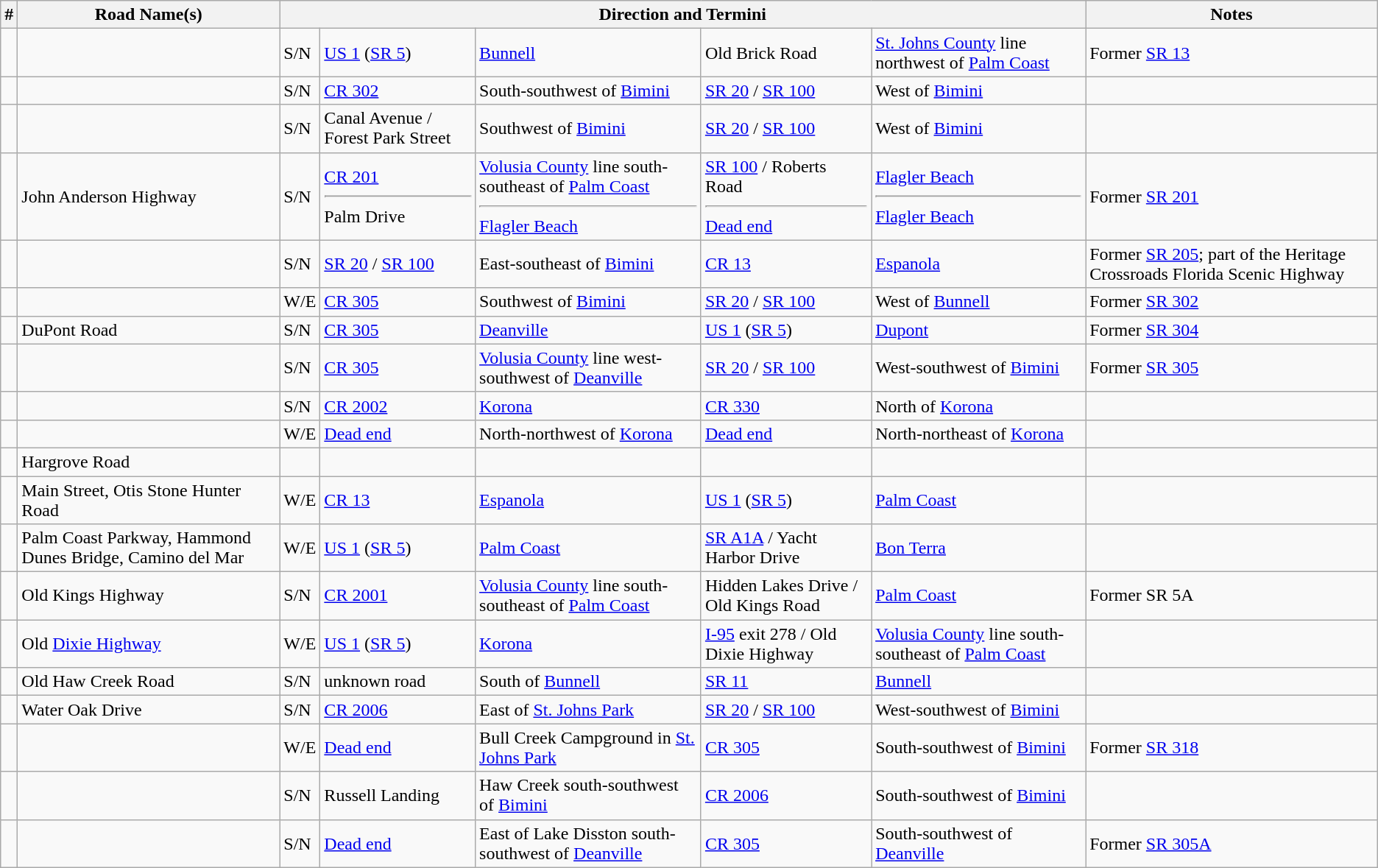<table class="wikitable">
<tr>
<th align=center>#</th>
<th>Road Name(s)</th>
<th colspan=5>Direction and Termini</th>
<th>Notes</th>
</tr>
<tr>
<td></td>
<td></td>
<td>S/N</td>
<td><a href='#'>US 1</a> (<a href='#'>SR 5</a>)</td>
<td><a href='#'>Bunnell</a></td>
<td>Old Brick Road</td>
<td><a href='#'>St. Johns County</a> line northwest of <a href='#'>Palm Coast</a></td>
<td>Former <a href='#'>SR 13</a></td>
</tr>
<tr>
<td></td>
<td></td>
<td>S/N</td>
<td><a href='#'>CR 302</a></td>
<td>South-southwest of <a href='#'>Bimini</a></td>
<td><a href='#'>SR 20</a> / <a href='#'>SR 100</a></td>
<td>West of <a href='#'>Bimini</a></td>
<td></td>
</tr>
<tr>
<td></td>
<td></td>
<td>S/N</td>
<td>Canal Avenue / Forest Park Street</td>
<td>Southwest of <a href='#'>Bimini</a></td>
<td><a href='#'>SR 20</a> / <a href='#'>SR 100</a></td>
<td>West of <a href='#'>Bimini</a></td>
<td></td>
</tr>
<tr>
<td></td>
<td>John Anderson Highway</td>
<td>S/N</td>
<td><a href='#'>CR 201</a><hr>Palm Drive</td>
<td><a href='#'>Volusia County</a> line south-southeast of <a href='#'>Palm Coast</a><hr><a href='#'>Flagler Beach</a></td>
<td><a href='#'>SR 100</a> / Roberts Road<hr><a href='#'>Dead end</a></td>
<td><a href='#'>Flagler Beach</a><hr><a href='#'>Flagler Beach</a></td>
<td>Former <a href='#'>SR 201</a></td>
</tr>
<tr>
<td></td>
<td></td>
<td>S/N</td>
<td><a href='#'>SR 20</a> / <a href='#'>SR 100</a></td>
<td>East-southeast of <a href='#'>Bimini</a></td>
<td><a href='#'>CR 13</a></td>
<td><a href='#'>Espanola</a></td>
<td>Former <a href='#'>SR 205</a>; part of the Heritage Crossroads Florida Scenic Highway</td>
</tr>
<tr>
<td></td>
<td></td>
<td>W/E</td>
<td><a href='#'>CR 305</a></td>
<td>Southwest of <a href='#'>Bimini</a></td>
<td><a href='#'>SR 20</a> / <a href='#'>SR 100</a></td>
<td>West of <a href='#'>Bunnell</a></td>
<td>Former <a href='#'>SR 302</a></td>
</tr>
<tr>
<td></td>
<td>DuPont Road</td>
<td>S/N</td>
<td><a href='#'>CR 305</a></td>
<td><a href='#'>Deanville</a></td>
<td><a href='#'>US 1</a> (<a href='#'>SR 5</a>)</td>
<td><a href='#'>Dupont</a></td>
<td>Former <a href='#'>SR 304</a></td>
</tr>
<tr>
<td></td>
<td></td>
<td>S/N</td>
<td><a href='#'>CR 305</a></td>
<td><a href='#'>Volusia County</a> line west-southwest of <a href='#'>Deanville</a></td>
<td><a href='#'>SR 20</a> / <a href='#'>SR 100</a></td>
<td>West-southwest of <a href='#'>Bimini</a></td>
<td>Former <a href='#'>SR 305</a></td>
</tr>
<tr>
<td></td>
<td></td>
<td>S/N</td>
<td><a href='#'>CR 2002</a></td>
<td><a href='#'>Korona</a></td>
<td><a href='#'>CR 330</a></td>
<td>North of <a href='#'>Korona</a></td>
<td></td>
</tr>
<tr>
<td></td>
<td></td>
<td>W/E</td>
<td><a href='#'>Dead end</a></td>
<td>North-northwest of <a href='#'>Korona</a></td>
<td><a href='#'>Dead end</a></td>
<td>North-northeast of <a href='#'>Korona</a></td>
<td></td>
</tr>
<tr>
<td></td>
<td>Hargrove Road</td>
<td></td>
<td></td>
<td></td>
<td></td>
<td></td>
<td></td>
</tr>
<tr>
<td></td>
<td>Main Street, Otis Stone Hunter Road</td>
<td>W/E</td>
<td><a href='#'>CR 13</a></td>
<td><a href='#'>Espanola</a></td>
<td><a href='#'>US 1</a> (<a href='#'>SR 5</a>)</td>
<td><a href='#'>Palm Coast</a></td>
<td></td>
</tr>
<tr>
<td></td>
<td>Palm Coast Parkway, Hammond Dunes Bridge, Camino del Mar</td>
<td>W/E</td>
<td><a href='#'>US 1</a> (<a href='#'>SR 5</a>)</td>
<td><a href='#'>Palm Coast</a></td>
<td><a href='#'>SR A1A</a> / Yacht Harbor Drive</td>
<td><a href='#'>Bon Terra</a></td>
<td></td>
</tr>
<tr>
<td></td>
<td>Old Kings Highway</td>
<td>S/N</td>
<td><a href='#'>CR 2001</a></td>
<td><a href='#'>Volusia County</a> line south-southeast of <a href='#'>Palm Coast</a></td>
<td>Hidden Lakes Drive / Old Kings Road</td>
<td><a href='#'>Palm Coast</a></td>
<td>Former SR 5A</td>
</tr>
<tr>
<td></td>
<td>Old <a href='#'>Dixie Highway</a></td>
<td>W/E</td>
<td><a href='#'>US 1</a> (<a href='#'>SR 5</a>)</td>
<td><a href='#'>Korona</a></td>
<td><a href='#'>I-95</a> exit 278 / Old Dixie Highway</td>
<td><a href='#'>Volusia County</a> line south-southeast of <a href='#'>Palm Coast</a></td>
<td></td>
</tr>
<tr>
<td></td>
<td>Old Haw Creek Road</td>
<td>S/N</td>
<td>unknown road</td>
<td>South of <a href='#'>Bunnell</a></td>
<td><a href='#'>SR 11</a></td>
<td><a href='#'>Bunnell</a></td>
<td></td>
</tr>
<tr>
<td></td>
<td>Water Oak Drive</td>
<td>S/N</td>
<td><a href='#'>CR 2006</a></td>
<td>East of <a href='#'>St. Johns Park</a></td>
<td><a href='#'>SR 20</a> / <a href='#'>SR 100</a></td>
<td>West-southwest of <a href='#'>Bimini</a></td>
<td></td>
</tr>
<tr>
<td></td>
<td></td>
<td>W/E</td>
<td><a href='#'>Dead end</a></td>
<td>Bull Creek Campground in <a href='#'>St. Johns Park</a></td>
<td><a href='#'>CR 305</a></td>
<td>South-southwest of <a href='#'>Bimini</a></td>
<td>Former <a href='#'>SR 318</a></td>
</tr>
<tr>
<td></td>
<td></td>
<td>S/N</td>
<td>Russell Landing</td>
<td>Haw Creek south-southwest of <a href='#'>Bimini</a></td>
<td><a href='#'>CR 2006</a></td>
<td>South-southwest of <a href='#'>Bimini</a></td>
<td></td>
</tr>
<tr>
<td></td>
<td></td>
<td>S/N</td>
<td><a href='#'>Dead end</a></td>
<td>East of Lake Disston south-southwest of <a href='#'>Deanville</a></td>
<td><a href='#'>CR 305</a></td>
<td>South-southwest of <a href='#'>Deanville</a></td>
<td>Former <a href='#'>SR 305A</a></td>
</tr>
</table>
